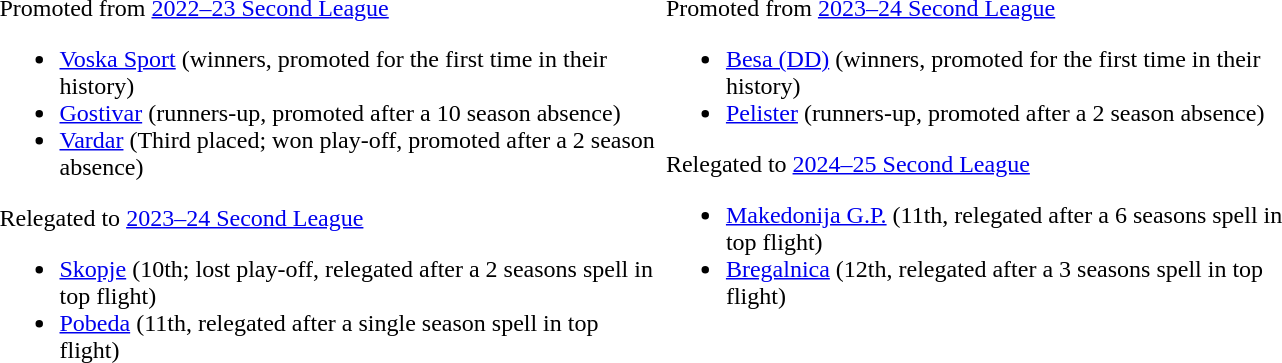<table style="border:0;width:69%;">
<tr style="vertical-align:top;">
<td><br>Promoted from <a href='#'>2022–23 Second League</a><ul><li><a href='#'>Voska Sport</a> (winners, promoted for the first time in their history)</li><li><a href='#'>Gostivar</a> (runners-up, promoted after a 10 season absence)</li><li><a href='#'>Vardar</a> (Third placed; won play-off, promoted after a 2 season absence)</li></ul>Relegated to <a href='#'>2023–24 Second League</a><ul><li><a href='#'>Skopje</a> (10th; lost play-off, relegated after a 2 seasons spell in top flight)</li><li><a href='#'>Pobeda</a> (11th, relegated after a single season spell in top flight)</li></ul></td>
<td><br>Promoted from <a href='#'>2023–24 Second League</a><ul><li><a href='#'>Besa (DD)</a> (winners, promoted for the first time in their history)</li><li><a href='#'>Pelister</a> (runners-up, promoted after a 2 season absence)</li></ul>Relegated to <a href='#'>2024–25 Second League</a><ul><li><a href='#'>Makedonija G.P.</a> (11th, relegated after a 6 seasons spell in top flight)</li><li><a href='#'>Bregalnica</a> (12th, relegated after a 3 seasons spell in top flight)</li></ul></td>
</tr>
</table>
